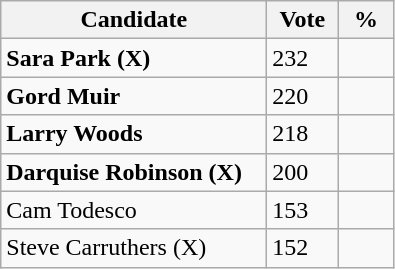<table class="wikitable">
<tr>
<th bgcolor="#DDDDFF" width="170px">Candidate</th>
<th bgcolor="#DDDDFF" width="40px">Vote</th>
<th bgcolor="#DDDDFF" width="30px">%</th>
</tr>
<tr>
<td><strong>Sara Park (X)</strong></td>
<td>232</td>
<td></td>
</tr>
<tr>
<td><strong>Gord Muir</strong></td>
<td>220</td>
<td></td>
</tr>
<tr>
<td><strong>Larry Woods</strong></td>
<td>218</td>
<td></td>
</tr>
<tr>
<td><strong>Darquise Robinson (X)</strong></td>
<td>200</td>
<td></td>
</tr>
<tr>
<td>Cam Todesco</td>
<td>153</td>
<td></td>
</tr>
<tr>
<td>Steve Carruthers (X)</td>
<td>152</td>
<td></td>
</tr>
</table>
